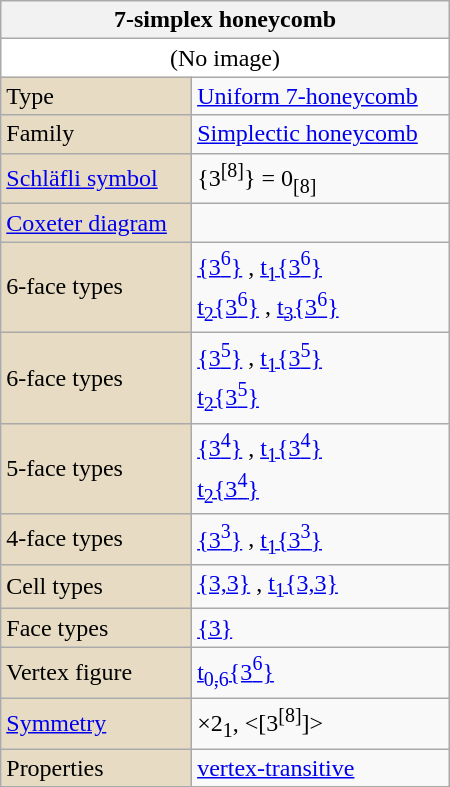<table class="wikitable" align="right" style="margin-left:10px" width="300">
<tr>
<th bgcolor=#e7dcc3 colspan=2>7-simplex honeycomb</th>
</tr>
<tr>
<td bgcolor=#ffffff align=center colspan=2>(No image)</td>
</tr>
<tr>
<td bgcolor=#e7dcc3>Type</td>
<td><a href='#'>Uniform 7-honeycomb</a></td>
</tr>
<tr>
<td bgcolor=#e7dcc3>Family</td>
<td><a href='#'>Simplectic honeycomb</a></td>
</tr>
<tr>
<td bgcolor=#e7dcc3><a href='#'>Schläfli symbol</a></td>
<td>{3<sup>[8]</sup>} = 0<sub>[8]</sub></td>
</tr>
<tr>
<td bgcolor=#e7dcc3><a href='#'>Coxeter diagram</a></td>
<td></td>
</tr>
<tr>
<td bgcolor=#e7dcc3>6-face types</td>
<td><a href='#'>{3<sup>6</sup>}</a> , <a href='#'>t<sub>1</sub>{3<sup>6</sup>}</a> <br><a href='#'>t<sub>2</sub>{3<sup>6</sup>}</a> , <a href='#'>t<sub>3</sub>{3<sup>6</sup>}</a> </td>
</tr>
<tr>
<td bgcolor=#e7dcc3>6-face types</td>
<td><a href='#'>{3<sup>5</sup>}</a> , <a href='#'>t<sub>1</sub>{3<sup>5</sup>}</a> <br><a href='#'>t<sub>2</sub>{3<sup>5</sup>}</a> </td>
</tr>
<tr>
<td bgcolor=#e7dcc3>5-face types</td>
<td><a href='#'>{3<sup>4</sup>}</a> , <a href='#'>t<sub>1</sub>{3<sup>4</sup>}</a> <br><a href='#'>t<sub>2</sub>{3<sup>4</sup>}</a> </td>
</tr>
<tr>
<td bgcolor=#e7dcc3>4-face types</td>
<td><a href='#'>{3<sup>3</sup>}</a> , <a href='#'>t<sub>1</sub>{3<sup>3</sup>}</a> </td>
</tr>
<tr>
<td bgcolor=#e7dcc3>Cell types</td>
<td><a href='#'>{3,3}</a> , <a href='#'>t<sub>1</sub>{3,3}</a> </td>
</tr>
<tr>
<td bgcolor=#e7dcc3>Face types</td>
<td><a href='#'>{3}</a> </td>
</tr>
<tr>
<td bgcolor=#e7dcc3>Vertex figure</td>
<td><a href='#'>t<sub>0,6</sub>{3<sup>6</sup>}</a> </td>
</tr>
<tr>
<td bgcolor=#e7dcc3><a href='#'>Symmetry</a></td>
<td>×2<sub>1</sub>, <[3<sup>[8]</sup>]></td>
</tr>
<tr>
<td bgcolor=#e7dcc3>Properties</td>
<td><a href='#'>vertex-transitive</a></td>
</tr>
</table>
